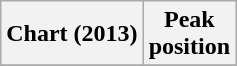<table class="wikitable sortable plainrowheaders" style="text-align:center">
<tr>
<th>Chart (2013)</th>
<th>Peak<br>position</th>
</tr>
<tr>
</tr>
</table>
